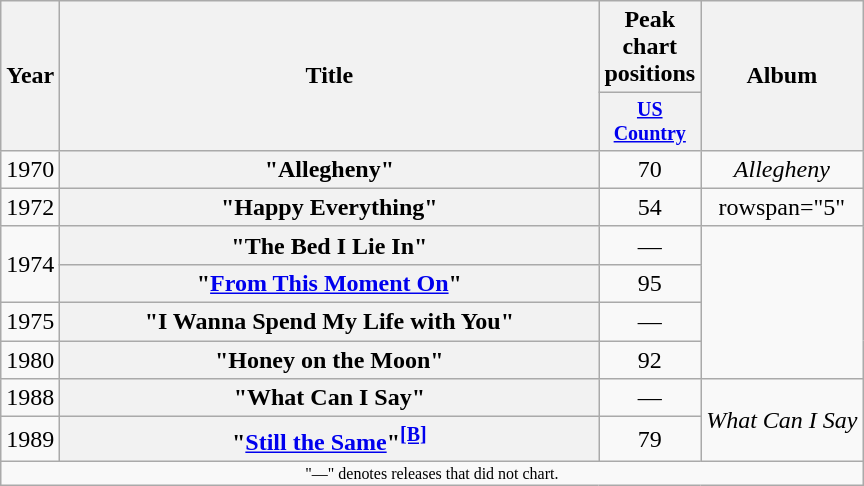<table class="wikitable plainrowheaders" style="text-align:center;">
<tr>
<th rowspan="2">Year</th>
<th rowspan="2" style="width:22em;">Title</th>
<th colspan="1">Peak<br>chart<br>positions</th>
<th rowspan="2">Album</th>
</tr>
<tr style="font-size:smaller;">
<th width="45"><a href='#'>US Country</a><br></th>
</tr>
<tr>
<td>1970</td>
<th scope="row">"Allegheny"</th>
<td>70</td>
<td><em>Allegheny</em></td>
</tr>
<tr>
<td>1972</td>
<th scope="row">"Happy Everything"</th>
<td>54</td>
<td>rowspan="5" </td>
</tr>
<tr>
<td rowspan="2">1974</td>
<th scope="row">"The Bed I Lie In"</th>
<td>—</td>
</tr>
<tr>
<th scope="row">"<a href='#'>From This Moment On</a>"</th>
<td>95</td>
</tr>
<tr>
<td>1975</td>
<th scope="row">"I Wanna Spend My Life with You"</th>
<td>—</td>
</tr>
<tr>
<td>1980</td>
<th scope="row">"Honey on the Moon"</th>
<td>92</td>
</tr>
<tr>
<td>1988</td>
<th scope="row">"What Can I Say"</th>
<td>—</td>
<td rowspan="2"><em>What Can I Say</em></td>
</tr>
<tr>
<td>1989</td>
<th scope="row">"<a href='#'>Still the Same</a>"<sup><span></span><a href='#'><strong>[B]</strong></a></sup></th>
<td>79</td>
</tr>
<tr>
<td align="center" colspan="4" style="font-size: 8pt">"—" denotes releases that did not chart.</td>
</tr>
</table>
